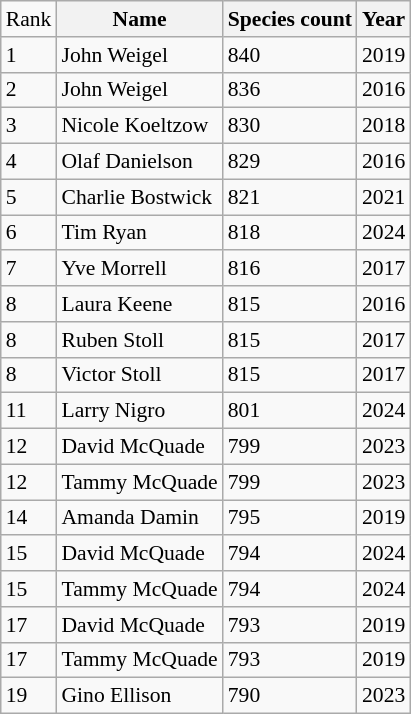<table class="wikitable sortable" style="font-size:90%" style="text-align:center">
<tr>
<td>Rank</td>
<th>Name</th>
<th>Species count</th>
<th>Year</th>
</tr>
<tr>
<td>1</td>
<td>John Weigel</td>
<td>840</td>
<td>2019</td>
</tr>
<tr>
<td>2</td>
<td>John Weigel</td>
<td>836</td>
<td>2016</td>
</tr>
<tr>
<td>3</td>
<td>Nicole Koeltzow</td>
<td>830</td>
<td>2018</td>
</tr>
<tr>
<td>4</td>
<td>Olaf Danielson</td>
<td>829</td>
<td>2016</td>
</tr>
<tr>
<td>5</td>
<td>Charlie Bostwick</td>
<td>821</td>
<td>2021</td>
</tr>
<tr>
<td>6</td>
<td>Tim Ryan</td>
<td>818</td>
<td>2024</td>
</tr>
<tr>
<td>7</td>
<td>Yve Morrell</td>
<td>816</td>
<td>2017</td>
</tr>
<tr>
<td>8</td>
<td>Laura Keene</td>
<td>815</td>
<td>2016</td>
</tr>
<tr>
<td>8</td>
<td>Ruben Stoll</td>
<td>815</td>
<td>2017</td>
</tr>
<tr>
<td>8</td>
<td>Victor Stoll</td>
<td>815</td>
<td>2017</td>
</tr>
<tr>
<td>11</td>
<td>Larry Nigro</td>
<td>801</td>
<td>2024</td>
</tr>
<tr>
<td>12</td>
<td>David McQuade</td>
<td>799</td>
<td>2023</td>
</tr>
<tr>
<td>12</td>
<td>Tammy McQuade</td>
<td>799</td>
<td>2023</td>
</tr>
<tr>
<td>14</td>
<td>Amanda Damin</td>
<td>795</td>
<td>2019</td>
</tr>
<tr>
<td>15</td>
<td>David McQuade</td>
<td>794</td>
<td>2024</td>
</tr>
<tr>
<td>15</td>
<td>Tammy McQuade</td>
<td>794</td>
<td>2024</td>
</tr>
<tr>
<td>17</td>
<td>David McQuade</td>
<td>793</td>
<td>2019</td>
</tr>
<tr>
<td>17</td>
<td>Tammy McQuade</td>
<td>793</td>
<td>2019</td>
</tr>
<tr>
<td>19</td>
<td>Gino Ellison</td>
<td>790</td>
<td>2023</td>
</tr>
</table>
